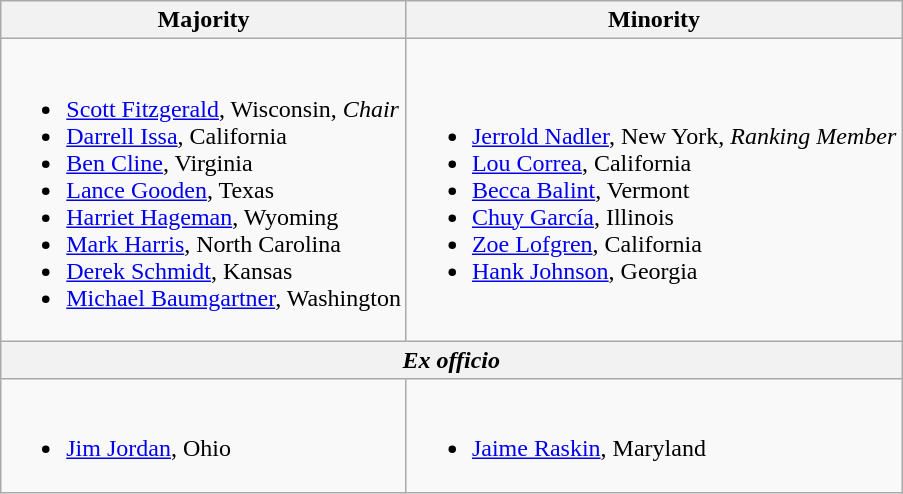<table class=wikitable>
<tr>
<th>Majority</th>
<th>Minority</th>
</tr>
<tr>
<td><br><ul><li><a href='#'>Scott Fitzgerald</a>, Wisconsin, <em>Chair</em></li><li><a href='#'>Darrell Issa</a>, California</li><li><a href='#'>Ben Cline</a>, Virginia</li><li><a href='#'>Lance Gooden</a>, Texas</li><li><a href='#'>Harriet Hageman</a>, Wyoming</li><li><a href='#'>Mark Harris</a>, North Carolina</li><li><a href='#'>Derek Schmidt</a>, Kansas</li><li><a href='#'>Michael Baumgartner</a>, Washington</li></ul></td>
<td><br><ul><li><a href='#'>Jerrold Nadler</a>, New York, <em>Ranking Member</em></li><li><a href='#'>Lou Correa</a>, California</li><li><a href='#'>Becca Balint</a>, Vermont</li><li><a href='#'>Chuy García</a>, Illinois</li><li><a href='#'>Zoe Lofgren</a>, California</li><li><a href='#'>Hank Johnson</a>, Georgia</li></ul></td>
</tr>
<tr>
<th colspan=2><em>Ex officio</em></th>
</tr>
<tr>
<td><br><ul><li><a href='#'>Jim Jordan</a>, Ohio</li></ul></td>
<td><br><ul><li><a href='#'>Jaime Raskin</a>, Maryland</li></ul></td>
</tr>
</table>
